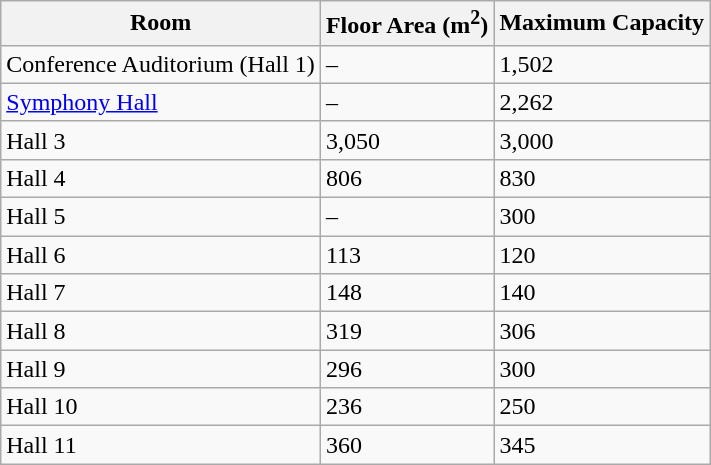<table class="wikitable sortable">
<tr>
<th>Room</th>
<th>Floor Area (m<sup>2</sup>)</th>
<th>Maximum Capacity</th>
</tr>
<tr>
<td>Conference Auditorium (Hall 1)</td>
<td>–</td>
<td>1,502</td>
</tr>
<tr>
<td><a href='#'>Symphony Hall</a></td>
<td>–</td>
<td>2,262</td>
</tr>
<tr>
<td>Hall 3</td>
<td>3,050</td>
<td>3,000</td>
</tr>
<tr>
<td>Hall 4</td>
<td>806</td>
<td>830</td>
</tr>
<tr>
<td>Hall 5</td>
<td>–</td>
<td>300</td>
</tr>
<tr>
<td>Hall 6</td>
<td>113</td>
<td>120</td>
</tr>
<tr>
<td>Hall 7</td>
<td>148</td>
<td>140</td>
</tr>
<tr>
<td>Hall 8</td>
<td>319</td>
<td>306</td>
</tr>
<tr>
<td>Hall 9</td>
<td>296</td>
<td>300</td>
</tr>
<tr>
<td>Hall 10</td>
<td>236</td>
<td>250</td>
</tr>
<tr>
<td>Hall 11</td>
<td>360</td>
<td>345</td>
</tr>
</table>
